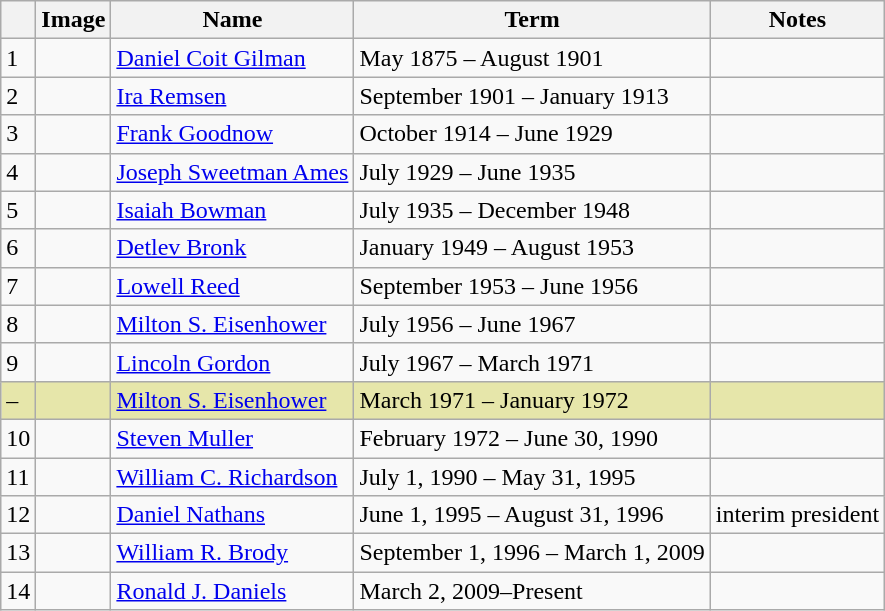<table class="wikitable" margin:10px">
<tr>
<th></th>
<th>Image</th>
<th>Name</th>
<th>Term</th>
<th>Notes</th>
</tr>
<tr>
<td>1</td>
<td></td>
<td><a href='#'>Daniel Coit Gilman</a></td>
<td>May 1875 – August 1901</td>
<td></td>
</tr>
<tr>
<td>2</td>
<td></td>
<td><a href='#'>Ira Remsen</a></td>
<td>September 1901 – January 1913</td>
<td></td>
</tr>
<tr>
<td>3</td>
<td></td>
<td><a href='#'>Frank Goodnow</a></td>
<td>October 1914 – June 1929</td>
<td></td>
</tr>
<tr>
<td>4</td>
<td></td>
<td><a href='#'>Joseph Sweetman Ames</a></td>
<td>July 1929 – June 1935</td>
<td></td>
</tr>
<tr>
<td>5</td>
<td></td>
<td><a href='#'>Isaiah Bowman</a></td>
<td>July 1935 – December 1948</td>
<td></td>
</tr>
<tr>
<td>6</td>
<td></td>
<td><a href='#'>Detlev Bronk</a></td>
<td>January 1949 – August 1953</td>
<td></td>
</tr>
<tr>
<td>7</td>
<td></td>
<td><a href='#'>Lowell Reed</a></td>
<td>September 1953 – June 1956</td>
<td></td>
</tr>
<tr>
<td>8</td>
<td></td>
<td><a href='#'>Milton S. Eisenhower</a></td>
<td>July 1956 – June 1967</td>
<td></td>
</tr>
<tr>
<td>9</td>
<td></td>
<td><a href='#'>Lincoln Gordon</a></td>
<td>July 1967 – March 1971</td>
<td></td>
</tr>
<tr bgcolor="#e6e6aa">
<td>–</td>
<td></td>
<td><a href='#'>Milton S. Eisenhower</a></td>
<td>March 1971 – January 1972</td>
<td></td>
</tr>
<tr>
<td>10</td>
<td></td>
<td><a href='#'>Steven Muller</a></td>
<td>February 1972 – June 30, 1990</td>
<td></td>
</tr>
<tr>
<td>11</td>
<td></td>
<td><a href='#'>William C. Richardson</a></td>
<td>July 1, 1990 – May 31, 1995</td>
<td></td>
</tr>
<tr>
<td>12</td>
<td></td>
<td><a href='#'>Daniel Nathans</a></td>
<td>June 1, 1995 – August 31, 1996</td>
<td>interim president</td>
</tr>
<tr>
<td>13</td>
<td></td>
<td><a href='#'>William R. Brody</a></td>
<td>September 1, 1996 – March 1, 2009</td>
<td></td>
</tr>
<tr>
<td>14</td>
<td></td>
<td><a href='#'>Ronald J. Daniels</a></td>
<td>March 2, 2009–Present</td>
<td></td>
</tr>
</table>
